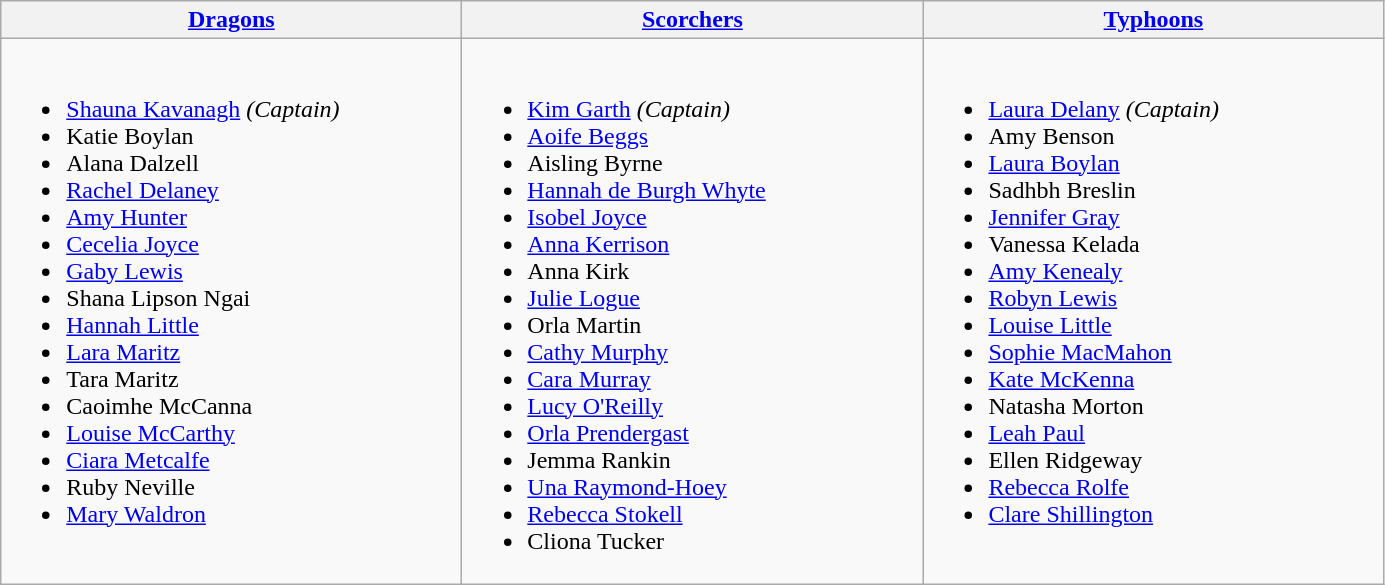<table class="wikitable">
<tr>
<th width=300><a href='#'>Dragons</a></th>
<th width=300><a href='#'>Scorchers</a></th>
<th width=300><a href='#'>Typhoons</a></th>
</tr>
<tr>
<td valign=top><br><ul><li><a href='#'>Shauna Kavanagh</a> <em>(Captain)</em></li><li>Katie Boylan</li><li>Alana Dalzell</li><li><a href='#'>Rachel Delaney</a></li><li><a href='#'>Amy Hunter</a></li><li><a href='#'>Cecelia Joyce</a></li><li><a href='#'>Gaby Lewis</a></li><li>Shana Lipson Ngai</li><li><a href='#'>Hannah Little</a></li><li><a href='#'>Lara Maritz</a></li><li>Tara Maritz</li><li>Caoimhe McCanna</li><li><a href='#'>Louise McCarthy</a></li><li><a href='#'>Ciara Metcalfe</a></li><li>Ruby Neville</li><li><a href='#'>Mary Waldron</a></li></ul></td>
<td valign=top><br><ul><li><a href='#'>Kim Garth</a> <em>(Captain)</em></li><li><a href='#'>Aoife Beggs</a></li><li>Aisling Byrne</li><li><a href='#'>Hannah de Burgh Whyte</a></li><li><a href='#'>Isobel Joyce</a></li><li><a href='#'>Anna Kerrison</a></li><li>Anna Kirk</li><li><a href='#'>Julie Logue</a></li><li>Orla Martin</li><li><a href='#'>Cathy Murphy</a></li><li><a href='#'>Cara Murray</a></li><li><a href='#'>Lucy O'Reilly</a></li><li><a href='#'>Orla Prendergast</a></li><li>Jemma Rankin</li><li><a href='#'>Una Raymond-Hoey</a></li><li><a href='#'>Rebecca Stokell</a></li><li>Cliona Tucker</li></ul></td>
<td valign=top><br><ul><li><a href='#'>Laura Delany</a> <em>(Captain)</em></li><li>Amy Benson</li><li><a href='#'>Laura Boylan</a></li><li>Sadhbh Breslin</li><li><a href='#'>Jennifer Gray</a></li><li>Vanessa Kelada</li><li><a href='#'>Amy Kenealy</a></li><li><a href='#'>Robyn Lewis</a></li><li><a href='#'>Louise Little</a></li><li><a href='#'>Sophie MacMahon</a></li><li><a href='#'>Kate McKenna</a></li><li>Natasha Morton</li><li><a href='#'>Leah Paul</a></li><li>Ellen Ridgeway</li><li><a href='#'>Rebecca Rolfe</a></li><li><a href='#'>Clare Shillington</a></li></ul></td>
</tr>
</table>
